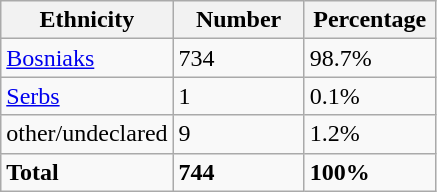<table class="wikitable">
<tr>
<th width="100px">Ethnicity</th>
<th width="80px">Number</th>
<th width="80px">Percentage</th>
</tr>
<tr>
<td><a href='#'>Bosniaks</a></td>
<td>734</td>
<td>98.7%</td>
</tr>
<tr>
<td><a href='#'>Serbs</a></td>
<td>1</td>
<td>0.1%</td>
</tr>
<tr>
<td>other/undeclared</td>
<td>9</td>
<td>1.2%</td>
</tr>
<tr>
<td><strong>Total</strong></td>
<td><strong>744</strong></td>
<td><strong>100%</strong></td>
</tr>
</table>
